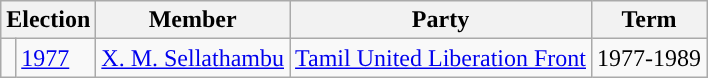<table class="wikitable">
<tr>
<th colspan="2">Election</th>
<th>Member</th>
<th>Party</th>
<th>Term</th>
</tr>
<tr>
<td style="background-color: "></td>
<td><a href='#'>1977</a></td>
<td><a href='#'>X. M. Sellathambu</a></td>
<td><a href='#'>Tamil United Liberation Front</a></td>
<td>1977-1989</td>
</tr>
</table>
